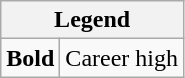<table class="wikitable mw-collapsible mw-collapsed">
<tr>
<th colspan="2">Legend</th>
</tr>
<tr>
<td><strong>Bold</strong></td>
<td>Career high</td>
</tr>
</table>
